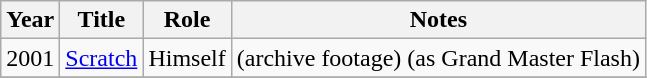<table class="wikitable">
<tr>
<th>Year</th>
<th>Title</th>
<th>Role</th>
<th>Notes</th>
</tr>
<tr>
<td>2001</td>
<td><a href='#'>Scratch</a></td>
<td>Himself</td>
<td>(archive footage) (as Grand Master Flash)</td>
</tr>
<tr>
</tr>
</table>
